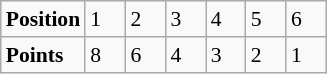<table class="wikitable" style="font-size: 90%;">
<tr>
<td><strong>Position</strong></td>
<td width=20>1</td>
<td width=20>2</td>
<td width=20>3</td>
<td width=20>4</td>
<td width=20>5</td>
<td width=20>6</td>
</tr>
<tr>
<td><strong>Points</strong></td>
<td>8</td>
<td>6</td>
<td>4</td>
<td>3</td>
<td>2</td>
<td>1</td>
</tr>
</table>
